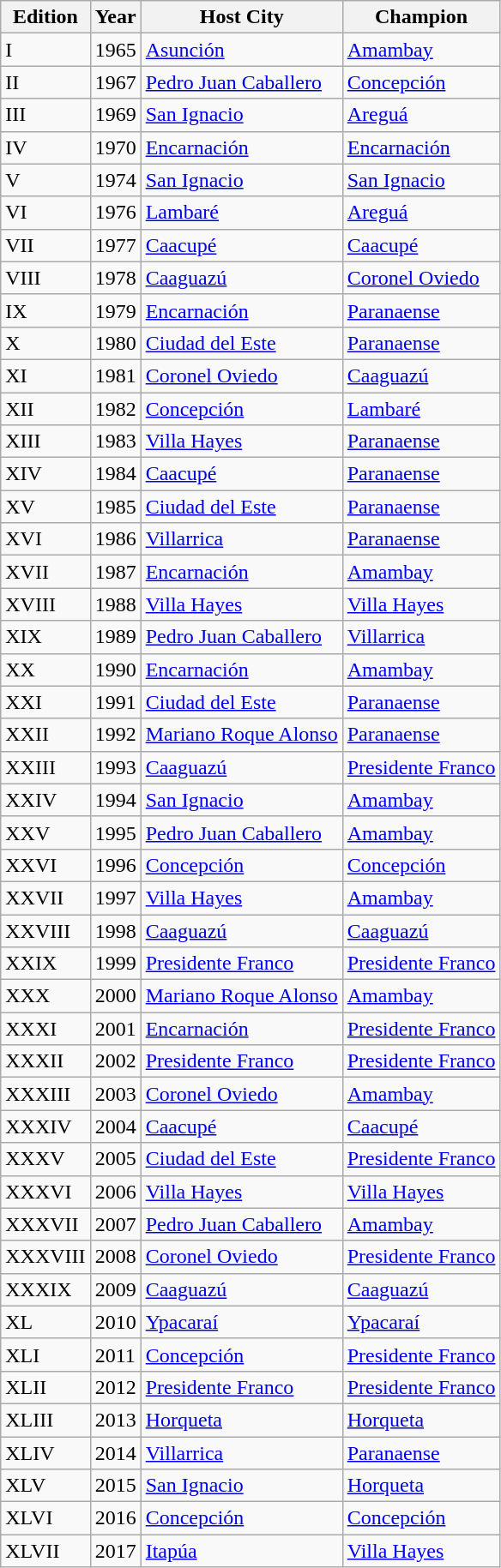<table class="wikitable sortable" border="1">
<tr>
<th>Edition</th>
<th>Year</th>
<th>Host City</th>
<th>Champion</th>
</tr>
<tr>
<td>I</td>
<td>1965</td>
<td><a href='#'>Asunción</a></td>
<td><a href='#'>Amambay</a></td>
</tr>
<tr>
<td>II</td>
<td>1967</td>
<td><a href='#'>Pedro Juan Caballero</a></td>
<td><a href='#'>Concepción</a></td>
</tr>
<tr>
<td>III</td>
<td>1969</td>
<td><a href='#'>San Ignacio</a></td>
<td><a href='#'>Areguá</a></td>
</tr>
<tr>
<td>IV</td>
<td>1970</td>
<td><a href='#'>Encarnación</a></td>
<td><a href='#'>Encarnación</a></td>
</tr>
<tr>
<td>V</td>
<td>1974</td>
<td><a href='#'>San Ignacio</a></td>
<td><a href='#'>San Ignacio</a></td>
</tr>
<tr>
<td>VI</td>
<td>1976</td>
<td><a href='#'>Lambaré</a></td>
<td><a href='#'>Areguá</a></td>
</tr>
<tr>
<td>VII</td>
<td>1977</td>
<td><a href='#'>Caacupé</a></td>
<td><a href='#'>Caacupé</a></td>
</tr>
<tr>
<td>VIII</td>
<td>1978</td>
<td><a href='#'>Caaguazú</a></td>
<td><a href='#'>Coronel Oviedo</a></td>
</tr>
<tr>
<td>IX</td>
<td>1979</td>
<td><a href='#'>Encarnación</a></td>
<td><a href='#'>Paranaense</a></td>
</tr>
<tr>
<td>X</td>
<td>1980</td>
<td><a href='#'>Ciudad del Este</a></td>
<td><a href='#'>Paranaense</a></td>
</tr>
<tr>
<td>XI</td>
<td>1981</td>
<td><a href='#'>Coronel Oviedo</a></td>
<td><a href='#'>Caaguazú</a></td>
</tr>
<tr>
<td>XII</td>
<td>1982</td>
<td><a href='#'>Concepción</a></td>
<td><a href='#'>Lambaré</a></td>
</tr>
<tr>
<td>XIII</td>
<td>1983</td>
<td><a href='#'>Villa Hayes</a></td>
<td><a href='#'>Paranaense</a></td>
</tr>
<tr>
<td>XIV</td>
<td>1984</td>
<td><a href='#'>Caacupé</a></td>
<td><a href='#'>Paranaense</a></td>
</tr>
<tr>
<td>XV</td>
<td>1985</td>
<td><a href='#'>Ciudad del Este</a></td>
<td><a href='#'>Paranaense</a></td>
</tr>
<tr>
<td>XVI</td>
<td>1986</td>
<td><a href='#'>Villarrica</a></td>
<td><a href='#'>Paranaense</a></td>
</tr>
<tr>
<td>XVII</td>
<td>1987</td>
<td><a href='#'>Encarnación</a></td>
<td><a href='#'>Amambay</a></td>
</tr>
<tr>
<td>XVIII</td>
<td>1988</td>
<td><a href='#'>Villa Hayes</a></td>
<td><a href='#'>Villa Hayes</a></td>
</tr>
<tr>
<td>XIX</td>
<td>1989</td>
<td><a href='#'>Pedro Juan Caballero</a></td>
<td><a href='#'>Villarrica</a></td>
</tr>
<tr>
<td>XX</td>
<td>1990</td>
<td><a href='#'>Encarnación</a></td>
<td><a href='#'>Amambay</a></td>
</tr>
<tr>
<td>XXI</td>
<td>1991</td>
<td><a href='#'>Ciudad del Este</a></td>
<td><a href='#'>Paranaense</a></td>
</tr>
<tr>
<td>XXII</td>
<td>1992</td>
<td><a href='#'>Mariano Roque Alonso</a></td>
<td><a href='#'>Paranaense</a></td>
</tr>
<tr>
<td>XXIII</td>
<td>1993</td>
<td><a href='#'>Caaguazú</a></td>
<td><a href='#'>Presidente Franco</a></td>
</tr>
<tr>
<td>XXIV</td>
<td>1994</td>
<td><a href='#'>San Ignacio</a></td>
<td><a href='#'>Amambay</a></td>
</tr>
<tr>
<td>XXV</td>
<td>1995</td>
<td><a href='#'>Pedro Juan Caballero</a></td>
<td><a href='#'>Amambay</a></td>
</tr>
<tr>
<td>XXVI</td>
<td>1996</td>
<td><a href='#'>Concepción</a></td>
<td><a href='#'>Concepción</a></td>
</tr>
<tr>
<td>XXVII</td>
<td>1997</td>
<td><a href='#'>Villa Hayes</a></td>
<td><a href='#'>Amambay</a></td>
</tr>
<tr>
<td>XXVIII</td>
<td>1998</td>
<td><a href='#'>Caaguazú</a></td>
<td><a href='#'>Caaguazú</a></td>
</tr>
<tr>
<td>XXIX</td>
<td>1999</td>
<td><a href='#'>Presidente Franco</a></td>
<td><a href='#'>Presidente Franco</a></td>
</tr>
<tr>
<td>XXX</td>
<td>2000</td>
<td><a href='#'>Mariano Roque Alonso</a></td>
<td><a href='#'>Amambay</a></td>
</tr>
<tr>
<td>XXXI</td>
<td>2001</td>
<td><a href='#'>Encarnación</a></td>
<td><a href='#'>Presidente Franco</a></td>
</tr>
<tr>
<td>XXXII</td>
<td>2002</td>
<td><a href='#'>Presidente Franco</a></td>
<td><a href='#'>Presidente Franco</a></td>
</tr>
<tr>
<td>XXXIII</td>
<td>2003</td>
<td><a href='#'>Coronel Oviedo</a></td>
<td><a href='#'>Amambay</a></td>
</tr>
<tr>
<td>XXXIV</td>
<td>2004</td>
<td><a href='#'>Caacupé</a></td>
<td><a href='#'>Caacupé</a></td>
</tr>
<tr>
<td>XXXV</td>
<td>2005</td>
<td><a href='#'>Ciudad del Este</a></td>
<td><a href='#'>Presidente Franco</a></td>
</tr>
<tr>
<td>XXXVI</td>
<td>2006</td>
<td><a href='#'>Villa Hayes</a></td>
<td><a href='#'>Villa Hayes</a></td>
</tr>
<tr>
<td>XXXVII</td>
<td>2007</td>
<td><a href='#'>Pedro Juan Caballero</a></td>
<td><a href='#'>Amambay</a></td>
</tr>
<tr>
<td>XXXVIII</td>
<td>2008</td>
<td><a href='#'>Coronel Oviedo</a></td>
<td><a href='#'>Presidente Franco</a></td>
</tr>
<tr>
<td>XXXIX</td>
<td>2009</td>
<td><a href='#'>Caaguazú</a></td>
<td><a href='#'>Caaguazú</a></td>
</tr>
<tr>
<td>XL</td>
<td>2010</td>
<td><a href='#'>Ypacaraí</a></td>
<td><a href='#'>Ypacaraí</a></td>
</tr>
<tr>
<td>XLI</td>
<td>2011</td>
<td><a href='#'>Concepción</a></td>
<td><a href='#'>Presidente Franco</a></td>
</tr>
<tr>
<td>XLII</td>
<td>2012</td>
<td><a href='#'>Presidente Franco</a></td>
<td><a href='#'>Presidente Franco</a></td>
</tr>
<tr>
<td>XLIII</td>
<td>2013</td>
<td><a href='#'>Horqueta</a></td>
<td><a href='#'>Horqueta</a></td>
</tr>
<tr>
<td>XLIV</td>
<td>2014</td>
<td><a href='#'>Villarrica</a></td>
<td><a href='#'>Paranaense</a></td>
</tr>
<tr>
<td>XLV</td>
<td>2015</td>
<td><a href='#'>San Ignacio</a></td>
<td><a href='#'>Horqueta</a></td>
</tr>
<tr>
<td>XLVI</td>
<td>2016</td>
<td><a href='#'>Concepción</a></td>
<td><a href='#'>Concepción</a></td>
</tr>
<tr>
<td>XLVII</td>
<td>2017</td>
<td><a href='#'>Itapúa</a></td>
<td><a href='#'>Villa Hayes</a></td>
</tr>
</table>
